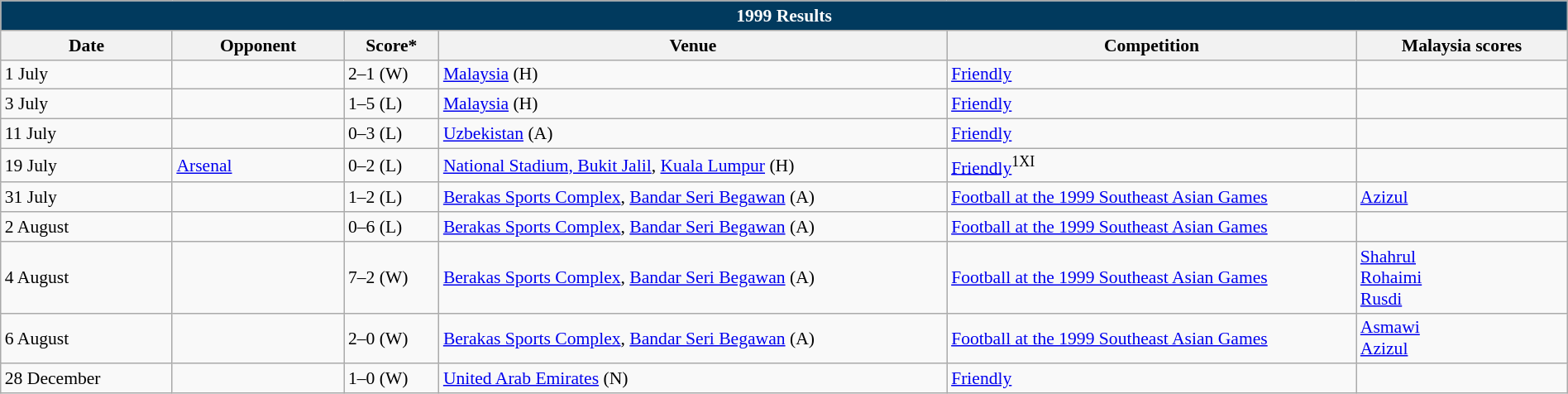<table class="wikitable" width=100% style="text-align:left;font-size:90%;">
<tr>
<th colspan=9 style="background: #013A5E; color: #FFFFFF;">1999 Results</th>
</tr>
<tr>
<th width=80>Date</th>
<th width=80>Opponent</th>
<th width=20>Score*</th>
<th width=250>Venue</th>
<th width=200>Competition</th>
<th width=100>Malaysia scores</th>
</tr>
<tr>
<td>1 July</td>
<td></td>
<td>2–1 (W)</td>
<td><a href='#'>Malaysia</a> (H)</td>
<td><a href='#'>Friendly</a></td>
<td></td>
</tr>
<tr>
<td>3 July</td>
<td></td>
<td>1–5 (L)</td>
<td><a href='#'>Malaysia</a> (H)</td>
<td><a href='#'>Friendly</a></td>
<td></td>
</tr>
<tr>
<td>11 July</td>
<td></td>
<td>0–3 (L)</td>
<td><a href='#'>Uzbekistan</a> (A)</td>
<td><a href='#'>Friendly</a></td>
<td></td>
</tr>
<tr>
<td>19 July</td>
<td> <a href='#'>Arsenal</a></td>
<td>0–2 (L)</td>
<td><a href='#'>National Stadium, Bukit Jalil</a>, <a href='#'>Kuala Lumpur</a> (H)</td>
<td><a href='#'>Friendly</a><sup>1XI</sup></td>
<td></td>
</tr>
<tr>
<td>31 July</td>
<td></td>
<td>1–2 (L)</td>
<td><a href='#'>Berakas Sports Complex</a>, <a href='#'>Bandar Seri Begawan</a> (A)</td>
<td><a href='#'>Football at the 1999 Southeast Asian Games</a></td>
<td><a href='#'>Azizul</a> </td>
</tr>
<tr>
<td>2 August</td>
<td></td>
<td>0–6 (L)</td>
<td><a href='#'>Berakas Sports Complex</a>, <a href='#'>Bandar Seri Begawan</a> (A)</td>
<td><a href='#'>Football at the 1999 Southeast Asian Games</a></td>
<td></td>
</tr>
<tr>
<td>4 August</td>
<td></td>
<td>7–2 (W)</td>
<td><a href='#'>Berakas Sports Complex</a>, <a href='#'>Bandar Seri Begawan</a> (A)</td>
<td><a href='#'>Football at the 1999 Southeast Asian Games</a></td>
<td><a href='#'>Shahrul</a> <br><a href='#'>Rohaimi</a> <br><a href='#'>Rusdi</a> </td>
</tr>
<tr>
<td>6 August</td>
<td></td>
<td>2–0 (W)</td>
<td><a href='#'>Berakas Sports Complex</a>, <a href='#'>Bandar Seri Begawan</a> (A)</td>
<td><a href='#'>Football at the 1999 Southeast Asian Games</a></td>
<td><a href='#'>Asmawi</a> <br><a href='#'>Azizul</a> </td>
</tr>
<tr>
<td>28 December</td>
<td></td>
<td>1–0 (W)</td>
<td><a href='#'>United Arab Emirates</a> (N)</td>
<td><a href='#'>Friendly</a></td>
<td></td>
</tr>
</table>
